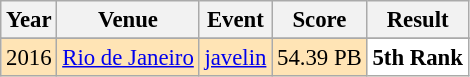<table class="sortable wikitable" style="font-size: 95%;">
<tr>
<th>Year</th>
<th>Venue</th>
<th>Event</th>
<th>Score</th>
<th>Result</th>
</tr>
<tr>
</tr>
<tr style="background:#FFE4B5">
<td align="center">2016</td>
<td align="left"><a href='#'>Rio de Janeiro</a></td>
<td align="left"><a href='#'>javelin</a></td>
<td align="left">54.39 PB</td>
<td style="text-align:left; background:white"><strong>5th Rank</strong></td>
</tr>
</table>
